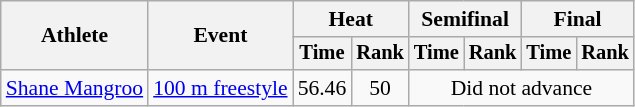<table class=wikitable style="font-size:90%">
<tr>
<th rowspan="2">Athlete</th>
<th rowspan="2">Event</th>
<th colspan="2">Heat</th>
<th colspan="2">Semifinal</th>
<th colspan="2">Final</th>
</tr>
<tr style="font-size:95%">
<th>Time</th>
<th>Rank</th>
<th>Time</th>
<th>Rank</th>
<th>Time</th>
<th>Rank</th>
</tr>
<tr align=center>
<td align=left><a href='#'>Shane Mangroo</a></td>
<td align=left><a href='#'>100 m freestyle</a></td>
<td>56.46</td>
<td>50</td>
<td colspan=4>Did not advance</td>
</tr>
</table>
